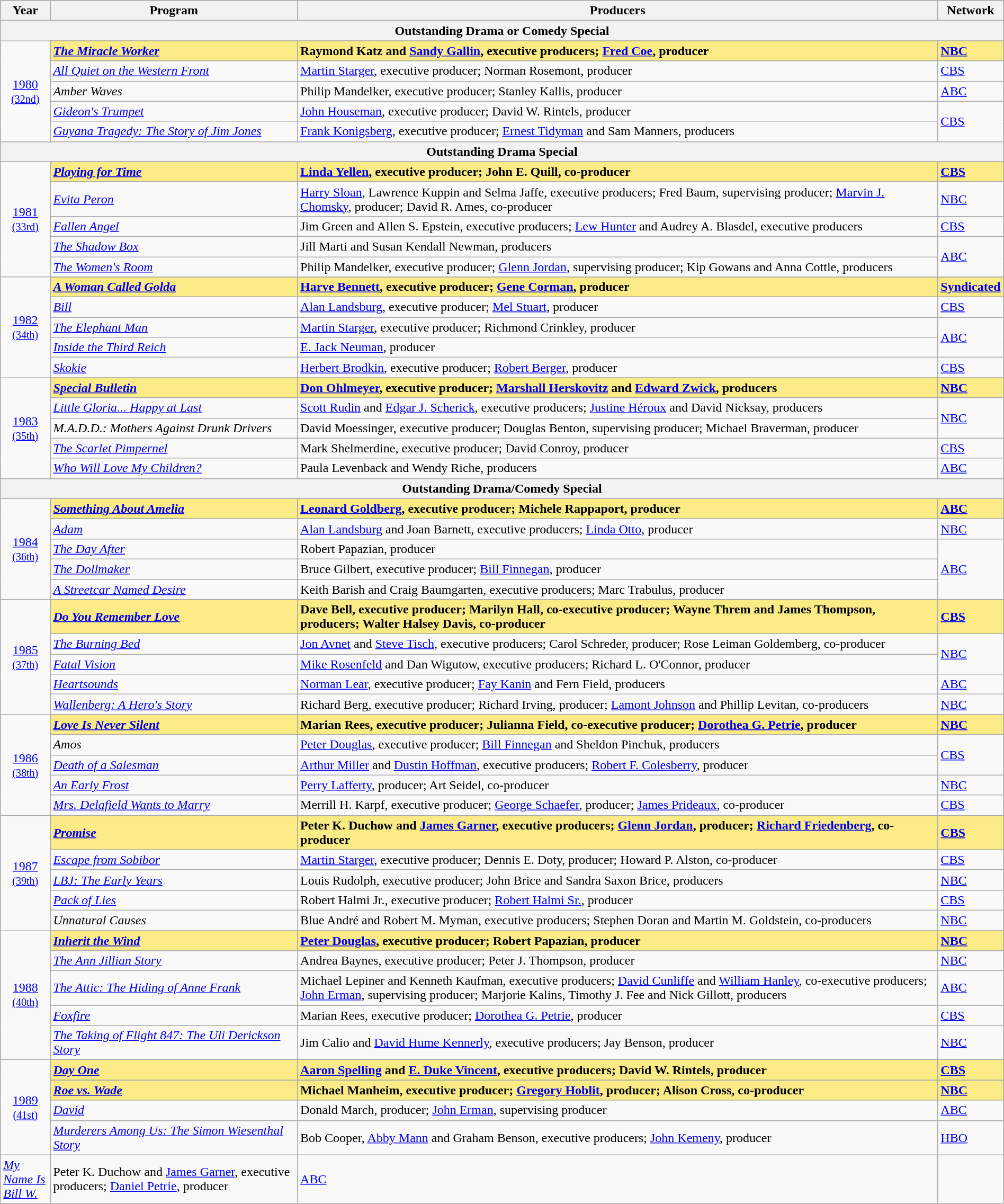<table class="wikitable" style="width:100%">
<tr bgcolor="#bebebe">
<th width="5%">Year</th>
<th width="25%">Program</th>
<th width="65%">Producers</th>
<th width="5%">Network</th>
</tr>
<tr>
<th colspan="4">Outstanding Drama or Comedy Special</th>
</tr>
<tr>
<td rowspan="6" style="text-align:center"><a href='#'>1980</a><br><small><a href='#'>(32nd)</a></small><br></td>
</tr>
<tr style="background:#FAEB86">
<td><strong><em><a href='#'>The Miracle Worker</a></em></strong></td>
<td><strong>Raymond Katz and <a href='#'>Sandy Gallin</a>, executive producers; <a href='#'>Fred Coe</a>, producer</strong></td>
<td><strong><a href='#'>NBC</a></strong></td>
</tr>
<tr>
<td><em><a href='#'>All Quiet on the Western Front</a></em></td>
<td><a href='#'>Martin Starger</a>, executive producer; Norman Rosemont, producer</td>
<td><a href='#'>CBS</a></td>
</tr>
<tr>
<td><em>Amber Waves</em></td>
<td>Philip Mandelker, executive producer; Stanley Kallis, producer</td>
<td><a href='#'>ABC</a></td>
</tr>
<tr>
<td><em><a href='#'>Gideon's Trumpet</a></em></td>
<td><a href='#'>John Houseman</a>, executive producer; David W. Rintels, producer</td>
<td rowspan=2><a href='#'>CBS</a></td>
</tr>
<tr>
<td><em><a href='#'>Guyana Tragedy: The Story of Jim Jones</a></em></td>
<td><a href='#'>Frank Konigsberg</a>, executive producer; <a href='#'>Ernest Tidyman</a> and Sam Manners, producers</td>
</tr>
<tr>
<th colspan="4">Outstanding Drama Special</th>
</tr>
<tr>
<td rowspan="6" style="text-align:center"><a href='#'>1981</a><br><small><a href='#'>(33rd)</a></small><br></td>
</tr>
<tr style="background:#FAEB86">
<td><strong><em><a href='#'>Playing for Time</a></em></strong></td>
<td><strong><a href='#'>Linda Yellen</a>, executive producer; John E. Quill, co-producer</strong></td>
<td><strong><a href='#'>CBS</a></strong></td>
</tr>
<tr>
<td><em><a href='#'>Evita Peron</a></em></td>
<td><a href='#'>Harry Sloan</a>, Lawrence Kuppin and Selma Jaffe, executive producers; Fred Baum, supervising producer; <a href='#'>Marvin J. Chomsky</a>, producer; David R. Ames, co-producer</td>
<td><a href='#'>NBC</a></td>
</tr>
<tr>
<td><em><a href='#'>Fallen Angel</a></em></td>
<td>Jim Green and Allen S. Epstein, executive producers; <a href='#'>Lew Hunter</a> and Audrey A. Blasdel, executive producers</td>
<td><a href='#'>CBS</a></td>
</tr>
<tr>
<td><em><a href='#'>The Shadow Box</a></em></td>
<td>Jill Marti and Susan Kendall Newman, producers</td>
<td rowspan=2><a href='#'>ABC</a></td>
</tr>
<tr>
<td><em><a href='#'>The Women's Room</a></em></td>
<td>Philip Mandelker, executive producer; <a href='#'>Glenn Jordan</a>, supervising producer; Kip Gowans and Anna Cottle, producers</td>
</tr>
<tr>
<td rowspan="6" style="text-align:center"><a href='#'>1982</a><br><small><a href='#'>(34th)</a></small><br></td>
</tr>
<tr style="background:#FAEB86">
<td><strong><em><a href='#'>A Woman Called Golda</a></em></strong></td>
<td><strong><a href='#'>Harve Bennett</a>, executive producer; <a href='#'>Gene Corman</a>, producer</strong></td>
<td><strong><a href='#'>Syndicated</a></strong></td>
</tr>
<tr>
<td><em><a href='#'>Bill</a></em></td>
<td><a href='#'>Alan Landsburg</a>, executive producer; <a href='#'>Mel Stuart</a>, producer</td>
<td><a href='#'>CBS</a></td>
</tr>
<tr>
<td><em><a href='#'>The Elephant Man</a></em></td>
<td><a href='#'>Martin Starger</a>, executive producer; Richmond Crinkley, producer</td>
<td rowspan=2><a href='#'>ABC</a></td>
</tr>
<tr>
<td><em><a href='#'>Inside the Third Reich</a></em></td>
<td><a href='#'>E. Jack Neuman</a>, producer</td>
</tr>
<tr>
<td><em><a href='#'>Skokie</a></em></td>
<td><a href='#'>Herbert Brodkin</a>, executive producer; <a href='#'>Robert Berger</a>, producer</td>
<td><a href='#'>CBS</a></td>
</tr>
<tr>
<td rowspan="6" style="text-align:center"><a href='#'>1983</a><br><small><a href='#'>(35th)</a></small><br></td>
</tr>
<tr style="background:#FAEB86">
<td><strong><em><a href='#'>Special Bulletin</a></em></strong></td>
<td><strong><a href='#'>Don Ohlmeyer</a>, executive producer; <a href='#'>Marshall Herskovitz</a> and <a href='#'>Edward Zwick</a>, producers</strong></td>
<td><strong><a href='#'>NBC</a></strong></td>
</tr>
<tr>
<td><em><a href='#'>Little Gloria... Happy at Last</a></em></td>
<td><a href='#'>Scott Rudin</a> and <a href='#'>Edgar J. Scherick</a>, executive producers; <a href='#'>Justine Héroux</a> and David Nicksay, producers</td>
<td rowspan=2><a href='#'>NBC</a></td>
</tr>
<tr>
<td><em>M.A.D.D.: Mothers Against Drunk Drivers</em></td>
<td>David Moessinger, executive producer; Douglas Benton, supervising producer; Michael Braverman, producer</td>
</tr>
<tr>
<td><em><a href='#'>The Scarlet Pimpernel</a></em></td>
<td>Mark Shelmerdine, executive producer; David Conroy, producer</td>
<td><a href='#'>CBS</a></td>
</tr>
<tr>
<td><em><a href='#'>Who Will Love My Children?</a></em></td>
<td>Paula Levenback and Wendy Riche, producers</td>
<td><a href='#'>ABC</a></td>
</tr>
<tr>
<th colspan="4">Outstanding Drama/Comedy Special</th>
</tr>
<tr>
<td rowspan="6" style="text-align:center"><a href='#'>1984</a><br><small><a href='#'>(36th)</a></small><br></td>
</tr>
<tr style="background:#FAEB86">
<td><strong><em><a href='#'>Something About Amelia</a></em></strong></td>
<td><strong><a href='#'>Leonard Goldberg</a>, executive producer; Michele Rappaport, producer</strong></td>
<td><strong><a href='#'>ABC</a></strong></td>
</tr>
<tr>
<td><em><a href='#'>Adam</a></em></td>
<td><a href='#'>Alan Landsburg</a> and Joan Barnett, executive producers; <a href='#'>Linda Otto</a>, producer</td>
<td><a href='#'>NBC</a></td>
</tr>
<tr>
<td><em><a href='#'>The Day After</a></em></td>
<td>Robert Papazian, producer</td>
<td rowspan=3><a href='#'>ABC</a></td>
</tr>
<tr>
<td><em><a href='#'>The Dollmaker</a></em></td>
<td>Bruce Gilbert, executive producer; <a href='#'>Bill Finnegan</a>, producer</td>
</tr>
<tr>
<td><em><a href='#'>A Streetcar Named Desire</a></em></td>
<td>Keith Barish and Craig Baumgarten, executive producers; Marc Trabulus, producer</td>
</tr>
<tr>
<td rowspan="6" style="text-align:center"><a href='#'>1985</a><br><small><a href='#'>(37th)</a></small><br></td>
</tr>
<tr style="background:#FAEB86">
<td><strong><em><a href='#'>Do You Remember Love</a></em></strong></td>
<td><strong>Dave Bell, executive producer; Marilyn Hall, co-executive producer; Wayne Threm and James Thompson, producers; Walter Halsey Davis, co-producer</strong></td>
<td><strong><a href='#'>CBS</a></strong></td>
</tr>
<tr>
<td><em><a href='#'>The Burning Bed</a></em></td>
<td><a href='#'>Jon Avnet</a> and <a href='#'>Steve Tisch</a>, executive producers; Carol Schreder, producer; Rose Leiman Goldemberg, co-producer</td>
<td rowspan=2><a href='#'>NBC</a></td>
</tr>
<tr>
<td><em><a href='#'>Fatal Vision</a></em></td>
<td><a href='#'>Mike Rosenfeld</a> and Dan Wigutow, executive producers; Richard L. O'Connor, producer</td>
</tr>
<tr>
<td><em><a href='#'>Heartsounds</a></em></td>
<td><a href='#'>Norman Lear</a>, executive producer; <a href='#'>Fay Kanin</a> and Fern Field, producers</td>
<td><a href='#'>ABC</a></td>
</tr>
<tr>
<td><em><a href='#'>Wallenberg: A Hero's Story</a></em></td>
<td>Richard Berg, executive producer; Richard Irving, producer; <a href='#'>Lamont Johnson</a> and Phillip Levitan, co-producers</td>
<td><a href='#'>NBC</a></td>
</tr>
<tr>
<td rowspan="6" style="text-align:center"><a href='#'>1986</a><br><small><a href='#'>(38th)</a></small><br></td>
</tr>
<tr style="background:#FAEB86">
<td><strong><em><a href='#'>Love Is Never Silent</a></em></strong></td>
<td><strong>Marian Rees, executive producer; Julianna Field, co-executive producer; <a href='#'>Dorothea G. Petrie</a>, producer</strong></td>
<td><strong><a href='#'>NBC</a></strong></td>
</tr>
<tr>
<td><em>Amos</em></td>
<td><a href='#'>Peter Douglas</a>, executive producer; <a href='#'>Bill Finnegan</a> and Sheldon Pinchuk, producers</td>
<td rowspan=2><a href='#'>CBS</a></td>
</tr>
<tr>
<td><em><a href='#'>Death of a Salesman</a></em></td>
<td><a href='#'>Arthur Miller</a> and <a href='#'>Dustin Hoffman</a>, executive producers; <a href='#'>Robert F. Colesberry</a>, producer</td>
</tr>
<tr>
<td><em><a href='#'>An Early Frost</a></em></td>
<td><a href='#'>Perry Lafferty</a>, producer; Art Seidel, co-producer</td>
<td><a href='#'>NBC</a></td>
</tr>
<tr>
<td><em><a href='#'>Mrs. Delafield Wants to Marry</a></em></td>
<td>Merrill H. Karpf, executive producer; <a href='#'>George Schaefer</a>, producer; <a href='#'>James Prideaux</a>, co-producer</td>
<td><a href='#'>CBS</a></td>
</tr>
<tr>
<td rowspan="6" style="text-align:center"><a href='#'>1987</a><br><small><a href='#'>(39th)</a></small><br></td>
</tr>
<tr style="background:#FAEB86">
<td><strong><em><a href='#'>Promise</a></em></strong></td>
<td><strong>Peter K. Duchow and <a href='#'>James Garner</a>, executive producers; <a href='#'>Glenn Jordan</a>, producer; <a href='#'>Richard Friedenberg</a>, co-producer</strong></td>
<td><strong><a href='#'>CBS</a></strong></td>
</tr>
<tr>
<td><em><a href='#'>Escape from Sobibor</a></em></td>
<td><a href='#'>Martin Starger</a>, executive producer; Dennis E. Doty, producer; Howard P. Alston, co-producer</td>
<td><a href='#'>CBS</a></td>
</tr>
<tr>
<td><em><a href='#'>LBJ: The Early Years</a></em></td>
<td>Louis Rudolph, executive producer; John Brice and Sandra Saxon Brice, producers</td>
<td><a href='#'>NBC</a></td>
</tr>
<tr>
<td><em><a href='#'>Pack of Lies</a></em></td>
<td>Robert Halmi Jr., executive producer; <a href='#'>Robert Halmi Sr.</a>, producer</td>
<td><a href='#'>CBS</a></td>
</tr>
<tr>
<td><em>Unnatural Causes</em></td>
<td>Blue André and Robert M. Myman, executive producers; Stephen Doran and Martin M. Goldstein, co-producers</td>
<td><a href='#'>NBC</a></td>
</tr>
<tr>
<td rowspan="6" style="text-align:center"><a href='#'>1988</a><br><small><a href='#'>(40th)</a></small><br></td>
</tr>
<tr style="background:#FAEB86">
<td><strong><em><a href='#'>Inherit the Wind</a></em></strong></td>
<td><strong><a href='#'>Peter Douglas</a>, executive producer; Robert Papazian, producer</strong></td>
<td><strong><a href='#'>NBC</a></strong></td>
</tr>
<tr>
<td><em><a href='#'>The Ann Jillian Story</a></em></td>
<td>Andrea Baynes, executive producer; Peter J. Thompson, producer</td>
<td><a href='#'>NBC</a></td>
</tr>
<tr>
<td><em><a href='#'>The Attic: The Hiding of Anne Frank</a></em></td>
<td>Michael Lepiner and Kenneth Kaufman, executive producers; <a href='#'>David Cunliffe</a> and <a href='#'>William Hanley</a>, co-executive producers; <a href='#'>John Erman</a>, supervising producer; Marjorie Kalins, Timothy J. Fee and Nick Gillott, producers</td>
<td><a href='#'>ABC</a></td>
</tr>
<tr>
<td><em><a href='#'>Foxfire</a></em></td>
<td>Marian Rees, executive producer; <a href='#'>Dorothea G. Petrie</a>, producer</td>
<td><a href='#'>CBS</a></td>
</tr>
<tr>
<td><em><a href='#'>The Taking of Flight 847: The Uli Derickson Story</a></em></td>
<td>Jim Calio and <a href='#'>David Hume Kennerly</a>, executive producers; Jay Benson, producer</td>
<td><a href='#'>NBC</a></td>
</tr>
<tr>
<td rowspan="6" style="text-align:center"><a href='#'>1989</a><br><small><a href='#'>(41st)</a></small><br></td>
</tr>
<tr style="background:#FAEB86">
<td><strong><em><a href='#'>Day One</a></em></strong></td>
<td><strong><a href='#'>Aaron Spelling</a> and <a href='#'>E. Duke Vincent</a>, executive producers; David W. Rintels, producer</strong></td>
<td><strong><a href='#'>CBS</a></strong></td>
</tr>
<tr>
</tr>
<tr style="background:#FAEB86">
<td><strong><em><a href='#'>Roe vs. Wade</a></em></strong></td>
<td><strong>Michael Manheim, executive producer; <a href='#'>Gregory Hoblit</a>, producer; Alison Cross, co-producer</strong></td>
<td><strong><a href='#'>NBC</a></strong></td>
</tr>
<tr>
<td><em><a href='#'>David</a></em></td>
<td>Donald March, producer; <a href='#'>John Erman</a>, supervising producer</td>
<td><a href='#'>ABC</a></td>
</tr>
<tr>
<td><em><a href='#'>Murderers Among Us: The Simon Wiesenthal Story</a></em></td>
<td>Bob Cooper, <a href='#'>Abby Mann</a> and Graham Benson, executive producers; <a href='#'>John Kemeny</a>, producer</td>
<td><a href='#'>HBO</a></td>
</tr>
<tr>
<td><em><a href='#'>My Name Is Bill W.</a></em></td>
<td>Peter K. Duchow and <a href='#'>James Garner</a>, executive producers; <a href='#'>Daniel Petrie</a>, producer</td>
<td><a href='#'>ABC</a></td>
</tr>
</table>
